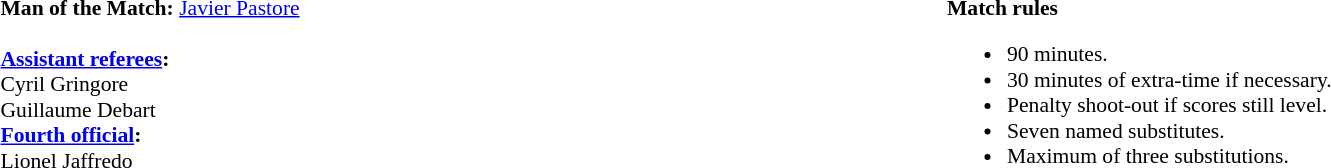<table width=100% style="font-size: 90%">
<tr>
<td width=50% valign="top"><br><strong>Man of the Match:</strong> <a href='#'>Javier Pastore</a>
<br><br><strong><a href='#'>Assistant referees</a>:</strong>
<br>Cyril Gringore
<br>Guillaume Debart
<br><strong><a href='#'>Fourth official</a>:</strong>
<br>Lionel Jaffredo</td>
<td width=50% valign="top"><br><strong>Match rules</strong><ul><li>90 minutes.</li><li>30 minutes of extra-time if necessary.</li><li>Penalty shoot-out if scores still level.</li><li>Seven named substitutes.</li><li>Maximum of three substitutions.</li></ul></td>
</tr>
</table>
